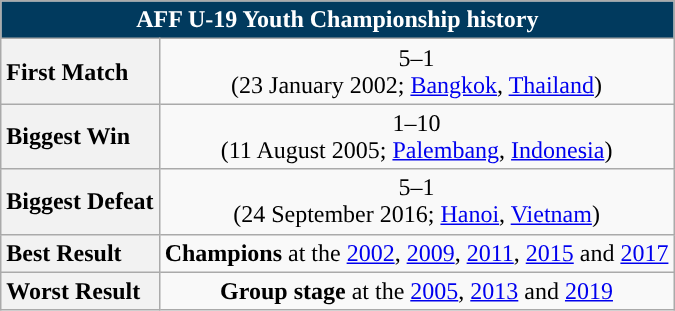<table class="wikitable" style="text-align: center; font-size:100%">
<tr>
<th colspan=6 style="background: #013A5E; color: #FFFFFF;">AFF U-19 Youth Championship history</th>
</tr>
<tr>
<th style="text-align: left;">First Match</th>
<td style="text-align:center;"> 5–1 <br> (23 January 2002; <a href='#'>Bangkok</a>, <a href='#'>Thailand</a>)</td>
</tr>
<tr>
<th style="text-align: left;">Biggest Win</th>
<td style="text-align:center;"> 1–10 <br> (11 August 2005; <a href='#'>Palembang</a>, <a href='#'>Indonesia</a>)</td>
</tr>
<tr>
<th style="text-align: left;">Biggest Defeat</th>
<td style="text-align:center;"> 5–1 <br> (24 September 2016; <a href='#'>Hanoi</a>, <a href='#'>Vietnam</a>)</td>
</tr>
<tr>
<th style="text-align: left;">Best Result</th>
<td><strong>Champions</strong> at the <a href='#'>2002</a>, <a href='#'>2009</a>, <a href='#'>2011</a>, <a href='#'>2015</a> and <a href='#'>2017</a></td>
</tr>
<tr>
<th style="text-align: left;">Worst Result</th>
<td><strong>Group stage</strong> at the <a href='#'>2005</a>, <a href='#'>2013</a> and <a href='#'>2019</a></td>
</tr>
</table>
